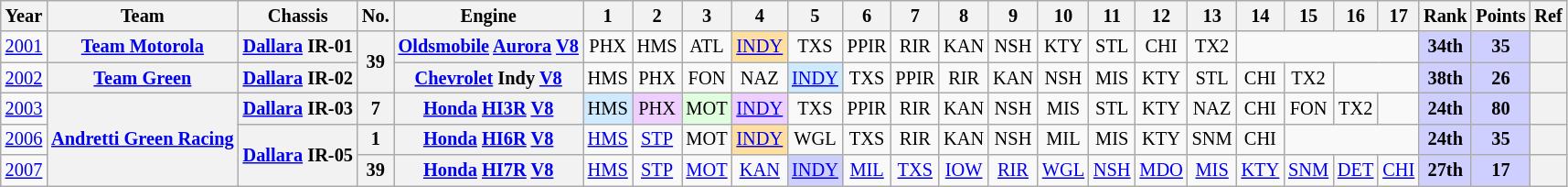<table class="wikitable" style="text-align:center; font-size:85%">
<tr>
<th>Year</th>
<th>Team</th>
<th>Chassis</th>
<th>No.</th>
<th>Engine</th>
<th>1</th>
<th>2</th>
<th>3</th>
<th>4</th>
<th>5</th>
<th>6</th>
<th>7</th>
<th>8</th>
<th>9</th>
<th>10</th>
<th>11</th>
<th>12</th>
<th>13</th>
<th>14</th>
<th>15</th>
<th>16</th>
<th>17</th>
<th>Rank</th>
<th>Points</th>
<th>Ref</th>
</tr>
<tr>
<td><a href='#'>2001</a></td>
<th nowrap><a href='#'>Team Motorola</a></th>
<th nowrap><a href='#'>Dallara</a> IR-01</th>
<th rowspan=2>39</th>
<th nowrap><a href='#'>Oldsmobile</a> <a href='#'>Aurora</a> <a href='#'>V8</a></th>
<td>PHX</td>
<td>HMS</td>
<td>ATL</td>
<td style="background:#FFDF9F;"><a href='#'>INDY</a><br></td>
<td>TXS</td>
<td>PPIR</td>
<td>RIR</td>
<td>KAN</td>
<td>NSH</td>
<td>KTY</td>
<td>STL</td>
<td>CHI</td>
<td>TX2</td>
<td colspan=4></td>
<th style="background:#CFCFFF;"><strong>34th</strong></th>
<th style="background:#CFCFFF;"><strong>35</strong></th>
<th></th>
</tr>
<tr>
<td><a href='#'>2002</a></td>
<th nowrap><a href='#'>Team Green</a></th>
<th nowrap><a href='#'>Dallara</a> IR-02</th>
<th nowrap><a href='#'>Chevrolet</a> Indy <a href='#'>V8</a></th>
<td>HMS</td>
<td>PHX</td>
<td>FON</td>
<td>NAZ</td>
<td style="background:#CFEAFF;"><a href='#'>INDY</a><br></td>
<td>TXS</td>
<td>PPIR</td>
<td>RIR</td>
<td>KAN</td>
<td>NSH</td>
<td>MIS</td>
<td>KTY</td>
<td>STL</td>
<td>CHI</td>
<td>TX2</td>
<td colspan=2></td>
<th style="background:#CFCFFF;"><strong>38th</strong></th>
<th style="background:#CFCFFF;"><strong>26</strong></th>
<th></th>
</tr>
<tr>
<td><a href='#'>2003</a></td>
<th rowspan=3 nowrap><a href='#'>Andretti Green Racing</a></th>
<th nowrap><a href='#'>Dallara</a> IR-03</th>
<th>7</th>
<th nowrap><a href='#'>Honda</a> <a href='#'>HI3R</a> <a href='#'>V8</a></th>
<td style="background:#CFEAFF;">HMS<br></td>
<td style="background:#EFCFFF;">PHX<br></td>
<td style="background:#DFFFDF;">MOT<br></td>
<td style="background:#EFCFFF;"><a href='#'>INDY</a><br></td>
<td>TXS</td>
<td>PPIR</td>
<td>RIR</td>
<td>KAN</td>
<td>NSH</td>
<td>MIS</td>
<td>STL</td>
<td>KTY</td>
<td>NAZ</td>
<td>CHI</td>
<td>FON</td>
<td>TX2</td>
<td></td>
<th style="background:#CFCFFF;"><strong>24th</strong></th>
<th style="background:#CFCFFF;"><strong>80</strong></th>
<th></th>
</tr>
<tr>
<td><a href='#'>2006</a></td>
<th rowspan=2 nowrap><a href='#'>Dallara</a> IR-05</th>
<th>1</th>
<th nowrap><a href='#'>Honda</a> <a href='#'>HI6R</a> <a href='#'>V8</a></th>
<td><a href='#'>HMS</a></td>
<td><a href='#'>STP</a></td>
<td>MOT</td>
<td style="background:#FFDF9F;"><a href='#'>INDY</a><br></td>
<td>WGL</td>
<td>TXS</td>
<td>RIR</td>
<td>KAN</td>
<td>NSH</td>
<td>MIL</td>
<td>MIS</td>
<td>KTY</td>
<td>SNM</td>
<td>CHI</td>
<td colspan=3></td>
<th style="background:#CFCFFF;"><strong>24th</strong></th>
<th style="background:#CFCFFF;"><strong>35</strong></th>
<th></th>
</tr>
<tr>
<td><a href='#'>2007</a></td>
<th>39</th>
<th nowrap><a href='#'>Honda</a> <a href='#'>HI7R</a> <a href='#'>V8</a></th>
<td><a href='#'>HMS</a></td>
<td><a href='#'>STP</a></td>
<td><a href='#'>MOT</a></td>
<td><a href='#'>KAN</a></td>
<td style="background:#CFCFFF;"><a href='#'>INDY</a><br></td>
<td><a href='#'>MIL</a></td>
<td><a href='#'>TXS</a></td>
<td><a href='#'>IOW</a></td>
<td><a href='#'>RIR</a></td>
<td><a href='#'>WGL</a></td>
<td><a href='#'>NSH</a></td>
<td><a href='#'>MDO</a></td>
<td><a href='#'>MIS</a></td>
<td><a href='#'>KTY</a></td>
<td><a href='#'>SNM</a></td>
<td><a href='#'>DET</a></td>
<td><a href='#'>CHI</a></td>
<th style="background:#CFCFFF;"><strong>27th</strong></th>
<th style="background:#CFCFFF;"><strong>17</strong></th>
<th></th>
</tr>
</table>
